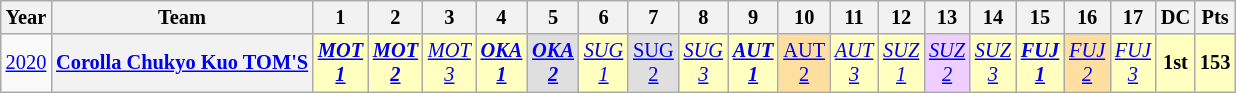<table class="wikitable" style="text-align:center; font-size:85%">
<tr>
<th>Year</th>
<th>Team</th>
<th>1</th>
<th>2</th>
<th>3</th>
<th>4</th>
<th>5</th>
<th>6</th>
<th>7</th>
<th>8</th>
<th>9</th>
<th>10</th>
<th>11</th>
<th>12</th>
<th>13</th>
<th>14</th>
<th>15</th>
<th>16</th>
<th>17</th>
<th>DC</th>
<th>Pts</th>
</tr>
<tr>
<td><a href='#'>2020</a></td>
<th><a href='#'>Corolla Chukyo Kuo TOM'S</a></th>
<td style="background:#FFFFBF;"><strong><em><a href='#'>MOT<br>1</a></em></strong><br></td>
<td style="background:#FFFFBF;"><strong><em><a href='#'>MOT<br>2</a></em></strong><br></td>
<td style="background:#FFFFBF;"><em><a href='#'>MOT<br>3</a></em><br></td>
<td style="background:#FFFFBF;"><strong><em><a href='#'>OKA<br>1</a></em></strong><br></td>
<td style="background:#DFDFDF;"><strong><em><a href='#'>OKA<br>2</a></em></strong><br></td>
<td style="background:#FFFFBF;"><em><a href='#'>SUG<br>1</a></em><br></td>
<td style="background:#DFDFDF;"><a href='#'>SUG<br>2</a><br></td>
<td style="background:#FFFFBF;"><em><a href='#'>SUG<br>3</a></em><br></td>
<td style="background:#FFFFBF;"><strong><em><a href='#'>AUT<br>1</a></em></strong><br></td>
<td style="background:#FFDF9F;"><a href='#'>AUT<br>2</a><br></td>
<td style="background:#FFFFBF;"><em><a href='#'>AUT<br>3</a></em><br></td>
<td style="background:#FFFFBF;"><em><a href='#'>SUZ<br>1</a></em><br></td>
<td style="background:#EFCFFF;"><em><a href='#'>SUZ<br>2</a></em><br></td>
<td style="background:#FFFFBF;"><em><a href='#'>SUZ<br>3</a></em><br></td>
<td style="background:#FFFFBF;"><strong><em><a href='#'>FUJ<br>1</a></em></strong><br></td>
<td style="background:#FFDF9F;"><em><a href='#'>FUJ<br>2</a></em><br></td>
<td style="background:#FFFFBF;"><em><a href='#'>FUJ<br>3</a></em><br></td>
<th style="background:#FFFFBF;">1st</th>
<th style="background:#FFFFBF;">153</th>
</tr>
</table>
